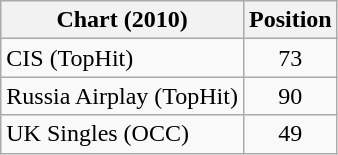<table class="wikitable">
<tr>
<th>Chart (2010)</th>
<th>Position</th>
</tr>
<tr>
<td>CIS (TopHit)</td>
<td style="text-align:center;">73</td>
</tr>
<tr>
<td>Russia Airplay (TopHit)</td>
<td style="text-align:center;">90</td>
</tr>
<tr>
<td>UK Singles (OCC)</td>
<td style="text-align:center;">49</td>
</tr>
</table>
